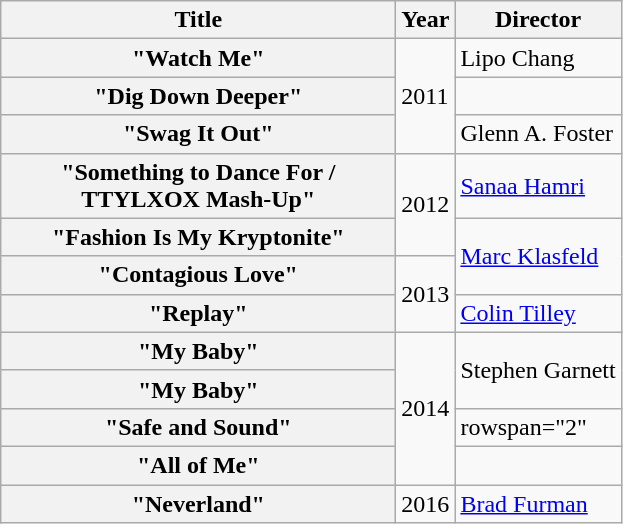<table class="wikitable plainrowheaders">
<tr>
<th scope="col" style="width:16em;">Title</th>
<th scope="col">Year</th>
<th scope="col">Director</th>
</tr>
<tr>
<th scope="row">"Watch Me"</th>
<td rowspan="3">2011</td>
<td>Lipo Chang</td>
</tr>
<tr>
<th scope="row">"Dig Down Deeper"</th>
<td></td>
</tr>
<tr>
<th scope="row">"Swag It Out"</th>
<td>Glenn A. Foster</td>
</tr>
<tr>
<th scope="row">"Something to Dance For / TTYLXOX Mash-Up"</th>
<td rowspan="2">2012</td>
<td><a href='#'>Sanaa Hamri</a></td>
</tr>
<tr>
<th scope="row">"Fashion Is My Kryptonite"</th>
<td rowspan="2"><a href='#'>Marc Klasfeld</a></td>
</tr>
<tr>
<th scope="row">"Contagious Love"</th>
<td rowspan="2">2013</td>
</tr>
<tr>
<th scope="row">"Replay"</th>
<td><a href='#'>Colin Tilley</a></td>
</tr>
<tr>
<th scope="row">"My Baby"</th>
<td rowspan="4">2014</td>
<td rowspan="2">Stephen Garnett</td>
</tr>
<tr>
<th scope="row">"My Baby" </th>
</tr>
<tr>
<th scope="row">"Safe and Sound"</th>
<td>rowspan="2" </td>
</tr>
<tr>
<th scope="row">"All of Me"</th>
</tr>
<tr>
<th scope="row">"Neverland"</th>
<td>2016</td>
<td><a href='#'>Brad Furman</a></td>
</tr>
</table>
